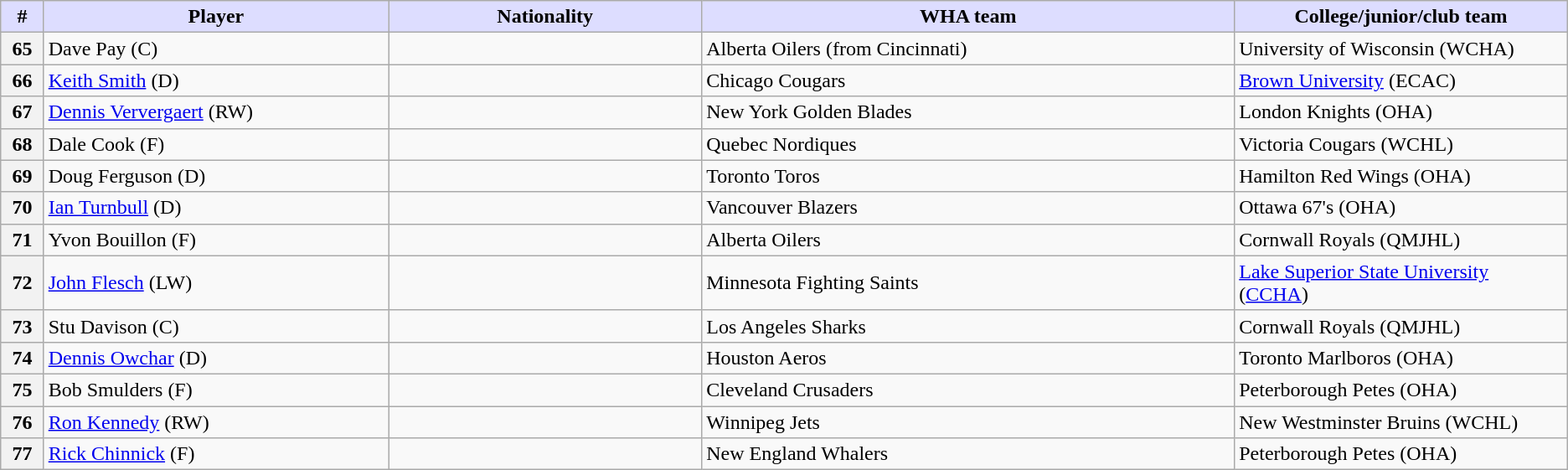<table class="wikitable">
<tr>
<th style="background:#ddf; width:2.75%;">#</th>
<th style="background:#ddf; width:22.0%;">Player</th>
<th style="background:#ddf; width:20.0%;">Nationality</th>
<th style="background:#ddf; width:34.0%;">WHA team</th>
<th style="background:#ddf; width:100.0%;">College/junior/club team</th>
</tr>
<tr>
<th>65</th>
<td>Dave Pay (C)</td>
<td></td>
<td>Alberta Oilers (from Cincinnati)</td>
<td>University of Wisconsin (WCHA)</td>
</tr>
<tr>
<th>66</th>
<td><a href='#'>Keith Smith</a> (D)</td>
<td></td>
<td>Chicago Cougars</td>
<td><a href='#'>Brown University</a> (ECAC)</td>
</tr>
<tr>
<th>67</th>
<td><a href='#'>Dennis Ververgaert</a> (RW)</td>
<td></td>
<td>New York Golden Blades</td>
<td>London Knights (OHA)</td>
</tr>
<tr>
<th>68</th>
<td>Dale Cook (F)</td>
<td></td>
<td>Quebec Nordiques</td>
<td>Victoria Cougars (WCHL)</td>
</tr>
<tr>
<th>69</th>
<td>Doug Ferguson (D)</td>
<td></td>
<td>Toronto Toros</td>
<td>Hamilton Red Wings (OHA)</td>
</tr>
<tr>
<th>70</th>
<td><a href='#'>Ian Turnbull</a> (D)</td>
<td></td>
<td>Vancouver Blazers</td>
<td>Ottawa 67's (OHA)</td>
</tr>
<tr>
<th>71</th>
<td>Yvon Bouillon (F)</td>
<td></td>
<td>Alberta Oilers</td>
<td>Cornwall Royals (QMJHL)</td>
</tr>
<tr>
<th>72</th>
<td><a href='#'>John Flesch</a> (LW)</td>
<td></td>
<td>Minnesota Fighting Saints</td>
<td><a href='#'>Lake Superior State University</a> (<a href='#'>CCHA</a>)</td>
</tr>
<tr>
<th>73</th>
<td>Stu Davison (C)</td>
<td></td>
<td>Los Angeles Sharks</td>
<td>Cornwall Royals (QMJHL)</td>
</tr>
<tr>
<th>74</th>
<td><a href='#'>Dennis Owchar</a> (D)</td>
<td></td>
<td>Houston Aeros</td>
<td>Toronto Marlboros (OHA)</td>
</tr>
<tr>
<th>75</th>
<td>Bob Smulders (F)</td>
<td></td>
<td>Cleveland Crusaders</td>
<td>Peterborough Petes (OHA)</td>
</tr>
<tr>
<th>76</th>
<td><a href='#'>Ron Kennedy</a> (RW)</td>
<td></td>
<td>Winnipeg Jets</td>
<td>New Westminster Bruins (WCHL)</td>
</tr>
<tr>
<th>77</th>
<td><a href='#'>Rick Chinnick</a> (F)</td>
<td></td>
<td>New England Whalers</td>
<td>Peterborough Petes (OHA)</td>
</tr>
</table>
